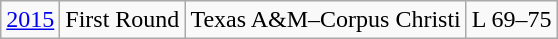<table class="wikitable">
<tr align="center">
<td><a href='#'>2015</a></td>
<td>First Round</td>
<td>Texas A&M–Corpus Christi</td>
<td>L 69–75</td>
</tr>
</table>
